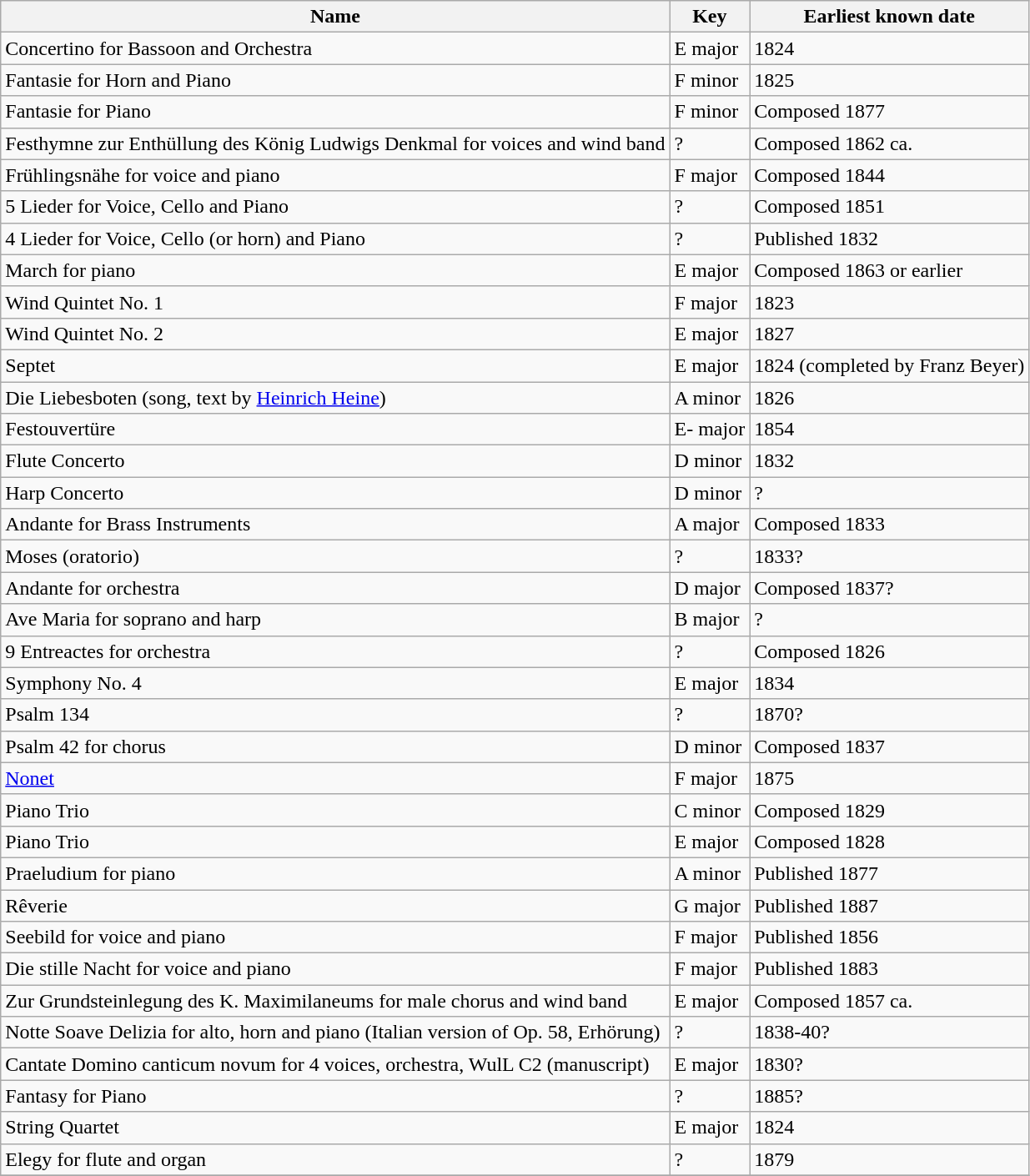<table class="wikitable">
<tr>
<th>Name</th>
<th>Key</th>
<th>Earliest known date</th>
</tr>
<tr>
<td>Concertino for Bassoon and Orchestra</td>
<td>E major</td>
<td>1824</td>
</tr>
<tr>
<td>Fantasie for Horn and Piano</td>
<td>F minor</td>
<td>1825</td>
</tr>
<tr>
<td>Fantasie for Piano</td>
<td>F minor</td>
<td>Composed 1877</td>
</tr>
<tr>
<td>Festhymne zur Enthüllung des König Ludwigs Denkmal for voices and wind band</td>
<td>?</td>
<td>Composed 1862 ca.</td>
</tr>
<tr>
<td>Frühlingsnähe for voice and piano</td>
<td>F major</td>
<td>Composed 1844</td>
</tr>
<tr>
<td>5 Lieder for Voice, Cello and Piano</td>
<td>?</td>
<td>Composed 1851</td>
</tr>
<tr>
<td>4 Lieder for Voice, Cello (or horn) and Piano</td>
<td>?</td>
<td>Published 1832</td>
</tr>
<tr>
<td>March for piano</td>
<td>E major</td>
<td>Composed 1863 or earlier</td>
</tr>
<tr>
<td>Wind Quintet No. 1</td>
<td>F major</td>
<td>1823</td>
</tr>
<tr>
<td>Wind Quintet No. 2</td>
<td>E major</td>
<td>1827</td>
</tr>
<tr>
<td>Septet</td>
<td>E major</td>
<td>1824 (completed by Franz Beyer)</td>
</tr>
<tr>
<td>Die Liebesboten (song, text by <a href='#'>Heinrich Heine</a>)</td>
<td>A minor</td>
<td>1826</td>
</tr>
<tr>
<td>Festouvertüre</td>
<td>E- major</td>
<td>1854</td>
</tr>
<tr>
<td>Flute Concerto</td>
<td>D minor</td>
<td>1832</td>
</tr>
<tr>
<td>Harp Concerto</td>
<td>D minor</td>
<td>?</td>
</tr>
<tr>
<td>Andante for Brass Instruments</td>
<td>A major</td>
<td>Composed 1833</td>
</tr>
<tr>
<td>Moses (oratorio)</td>
<td>?</td>
<td>1833?</td>
</tr>
<tr>
<td>Andante for orchestra</td>
<td>D major</td>
<td>Composed 1837?</td>
</tr>
<tr>
<td>Ave Maria for soprano and harp</td>
<td>B major</td>
<td>?</td>
</tr>
<tr>
<td>9 Entreactes for orchestra</td>
<td>?</td>
<td>Composed 1826</td>
</tr>
<tr>
<td>Symphony No. 4</td>
<td>E major</td>
<td>1834</td>
</tr>
<tr>
<td>Psalm 134</td>
<td>?</td>
<td>1870?</td>
</tr>
<tr>
<td>Psalm 42 for chorus</td>
<td>D minor</td>
<td>Composed 1837</td>
</tr>
<tr>
<td><a href='#'>Nonet</a></td>
<td>F major</td>
<td>1875</td>
</tr>
<tr>
<td>Piano Trio</td>
<td>C minor</td>
<td>Composed 1829</td>
</tr>
<tr>
<td>Piano Trio</td>
<td>E major</td>
<td>Composed 1828</td>
</tr>
<tr>
<td>Praeludium for piano</td>
<td>A minor</td>
<td>Published 1877</td>
</tr>
<tr>
<td>Rêverie</td>
<td>G major</td>
<td>Published 1887</td>
</tr>
<tr>
<td>Seebild for voice and piano</td>
<td>F major</td>
<td>Published 1856</td>
</tr>
<tr>
<td>Die stille Nacht for voice and piano</td>
<td>F major</td>
<td>Published 1883</td>
</tr>
<tr>
<td>Zur Grundsteinlegung des K. Maximilaneums for male chorus and wind band</td>
<td>E major</td>
<td>Composed 1857 ca.</td>
</tr>
<tr>
<td>Notte Soave Delizia for alto, horn and piano (Italian version of Op. 58, Erhörung)</td>
<td>?</td>
<td>1838-40?</td>
</tr>
<tr>
<td>Cantate Domino canticum novum for 4 voices, orchestra, WulL C2 (manuscript)</td>
<td>E major</td>
<td>1830?</td>
</tr>
<tr>
<td>Fantasy for Piano</td>
<td>?</td>
<td>1885?</td>
</tr>
<tr>
<td>String Quartet</td>
<td>E major</td>
<td>1824</td>
</tr>
<tr>
<td>Elegy for flute and organ</td>
<td>?</td>
<td>1879</td>
</tr>
<tr>
</tr>
</table>
